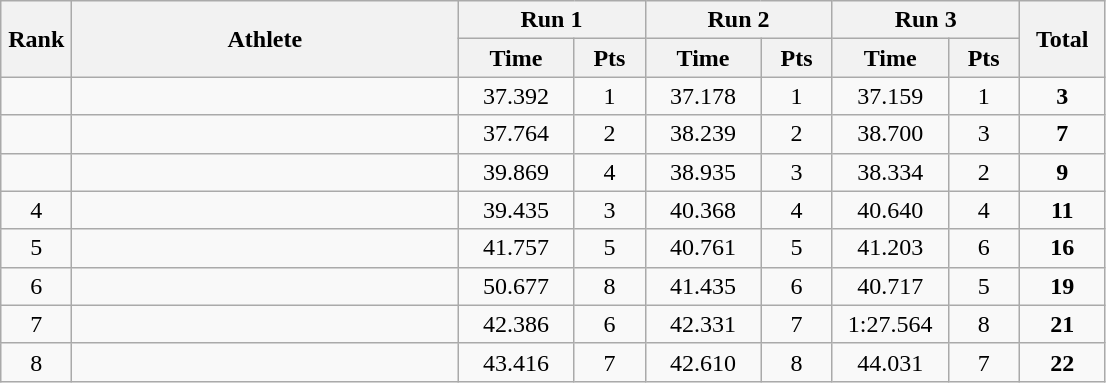<table class=wikitable style="text-align:center">
<tr>
<th rowspan="2" width=40>Rank</th>
<th rowspan="2" width=250>Athlete</th>
<th colspan="2">Run 1</th>
<th colspan="2">Run 2</th>
<th colspan="2">Run 3</th>
<th rowspan="2" width=50>Total</th>
</tr>
<tr>
<th width=70>Time</th>
<th width=40>Pts</th>
<th width=70>Time</th>
<th width=40>Pts</th>
<th width=70>Time</th>
<th width=40>Pts</th>
</tr>
<tr>
<td></td>
<td align=left></td>
<td>37.392</td>
<td>1</td>
<td>37.178</td>
<td>1</td>
<td>37.159</td>
<td>1</td>
<td><strong>3</strong></td>
</tr>
<tr>
<td></td>
<td align=left></td>
<td>37.764</td>
<td>2</td>
<td>38.239</td>
<td>2</td>
<td>38.700</td>
<td>3</td>
<td><strong>7</strong></td>
</tr>
<tr>
<td></td>
<td align=left></td>
<td>39.869</td>
<td>4</td>
<td>38.935</td>
<td>3</td>
<td>38.334</td>
<td>2</td>
<td><strong>9</strong></td>
</tr>
<tr>
<td>4</td>
<td align=left></td>
<td>39.435</td>
<td>3</td>
<td>40.368</td>
<td>4</td>
<td>40.640</td>
<td>4</td>
<td><strong>11</strong></td>
</tr>
<tr>
<td>5</td>
<td align=left></td>
<td>41.757</td>
<td>5</td>
<td>40.761</td>
<td>5</td>
<td>41.203</td>
<td>6</td>
<td><strong>16</strong></td>
</tr>
<tr>
<td>6</td>
<td align=left></td>
<td>50.677</td>
<td>8</td>
<td>41.435</td>
<td>6</td>
<td>40.717</td>
<td>5</td>
<td><strong>19</strong></td>
</tr>
<tr>
<td>7</td>
<td align=left></td>
<td>42.386</td>
<td>6</td>
<td>42.331</td>
<td>7</td>
<td>1:27.564</td>
<td>8</td>
<td><strong>21</strong></td>
</tr>
<tr>
<td>8</td>
<td align=left></td>
<td>43.416</td>
<td>7</td>
<td>42.610</td>
<td>8</td>
<td>44.031</td>
<td>7</td>
<td><strong>22</strong></td>
</tr>
</table>
